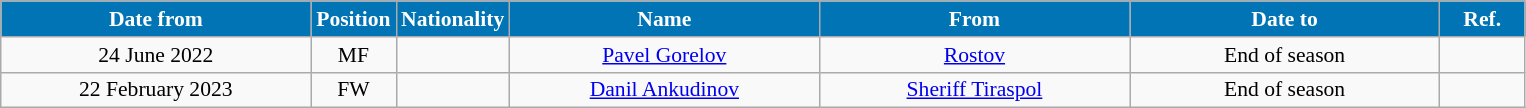<table class="wikitable"  style="text-align:center; font-size:90%; ">
<tr>
<th style="background:#0174B5; color:#FFFFFF; width:200px;">Date from</th>
<th style="background:#0174B5; color:#FFFFFF; width:50px;">Position</th>
<th style="background:#0174B5; color:#FFFFFF; width:50px;">Nationality</th>
<th style="background:#0174B5; color:#FFFFFF; width:200px;">Name</th>
<th style="background:#0174B5; color:#FFFFFF; width:200px;">From</th>
<th style="background:#0174B5; color:#FFFFFF; width:200px;">Date to</th>
<th style="background:#0174B5; color:#FFFFFF; width:50px;">Ref.</th>
</tr>
<tr>
<td>24 June 2022</td>
<td>MF</td>
<td></td>
<td><a href='#'>Pavel Gorelov</a></td>
<td><a href='#'>Rostov</a></td>
<td>End of season</td>
<td></td>
</tr>
<tr>
<td>22 February 2023</td>
<td>FW</td>
<td></td>
<td><a href='#'>Danil Ankudinov</a></td>
<td><a href='#'>Sheriff Tiraspol</a></td>
<td>End of season</td>
<td></td>
</tr>
</table>
